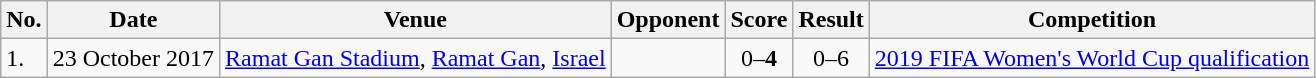<table class="wikitable">
<tr>
<th>No.</th>
<th>Date</th>
<th>Venue</th>
<th>Opponent</th>
<th>Score</th>
<th>Result</th>
<th>Competition</th>
</tr>
<tr>
<td>1.</td>
<td>23 October 2017</td>
<td><a href='#'>Ramat Gan Stadium</a>, <a href='#'>Ramat Gan</a>, <a href='#'>Israel</a></td>
<td></td>
<td align=center>0–<strong>4</strong></td>
<td align=center>0–6</td>
<td><a href='#'>2019 FIFA Women's World Cup qualification</a></td>
</tr>
</table>
